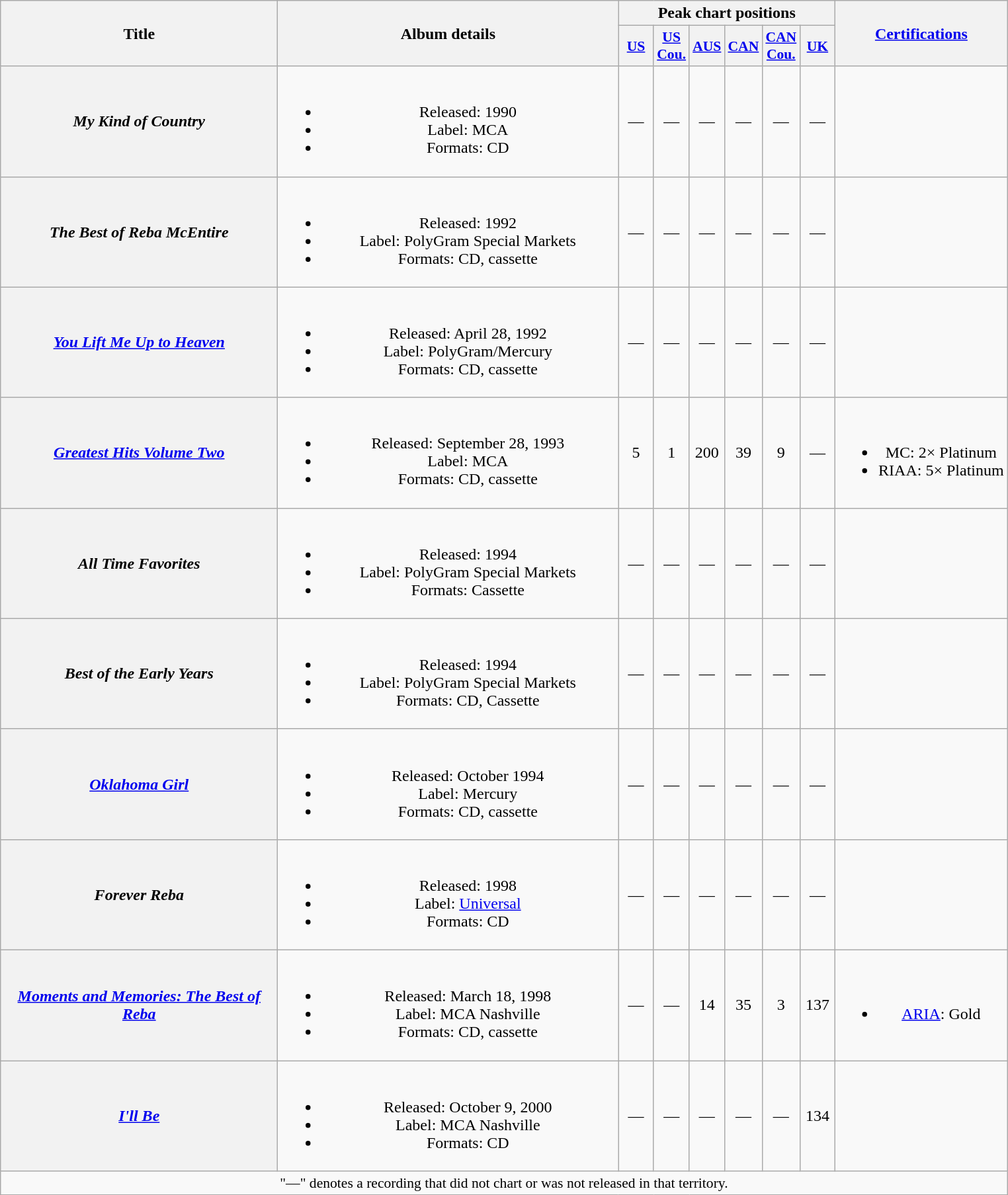<table class="wikitable plainrowheaders" style="text-align:center;" border="1">
<tr>
<th scope="col" rowspan="2" style="width:17em;">Title</th>
<th scope="col" rowspan="2" style="width:21em;">Album details</th>
<th scope="col" colspan="6">Peak chart positions</th>
<th scope="col" rowspan="2"><a href='#'>Certifications</a></th>
</tr>
<tr>
<th scope="col" style="width:2em;font-size:90%;"><a href='#'>US</a><br></th>
<th scope="col" style="width:2em;font-size:90%;"><a href='#'>US<br>Cou.</a><br></th>
<th scope="col" style="width:2em;font-size:90%;"><a href='#'>AUS</a><br></th>
<th scope="col" style="width:2em;font-size:90%;"><a href='#'>CAN</a><br></th>
<th scope="col" style="width:2em;font-size:90%;"><a href='#'>CAN<br>Cou.</a><br></th>
<th scope="col" style="width:2em;font-size:90%;"><a href='#'>UK</a><br></th>
</tr>
<tr>
<th scope="row"><em>My Kind of Country</em></th>
<td><br><ul><li>Released: 1990</li><li>Label: MCA</li><li>Formats: CD</li></ul></td>
<td>—</td>
<td>—</td>
<td>—</td>
<td>—</td>
<td>—</td>
<td>—</td>
<td></td>
</tr>
<tr>
<th scope="row"><em>The Best of Reba McEntire</em></th>
<td><br><ul><li>Released: 1992</li><li>Label: PolyGram Special Markets</li><li>Formats: CD, cassette</li></ul></td>
<td>—</td>
<td>—</td>
<td>—</td>
<td>—</td>
<td>—</td>
<td>—</td>
<td></td>
</tr>
<tr>
<th scope="row"><em><a href='#'>You Lift Me Up to Heaven</a></em></th>
<td><br><ul><li>Released: April 28, 1992</li><li>Label: PolyGram/Mercury</li><li>Formats: CD, cassette</li></ul></td>
<td>—</td>
<td>—</td>
<td>—</td>
<td>—</td>
<td>—</td>
<td>—</td>
<td></td>
</tr>
<tr>
<th scope="row"><em><a href='#'>Greatest Hits Volume Two</a></em></th>
<td><br><ul><li>Released: September 28, 1993</li><li>Label: MCA</li><li>Formats: CD, cassette</li></ul></td>
<td>5</td>
<td>1</td>
<td>200</td>
<td>39</td>
<td>9</td>
<td>—</td>
<td><br><ul><li>MC: 2× Platinum</li><li>RIAA: 5× Platinum</li></ul></td>
</tr>
<tr>
<th scope="row"><em>All Time Favorites</em></th>
<td><br><ul><li>Released: 1994</li><li>Label: PolyGram Special Markets</li><li>Formats: Cassette</li></ul></td>
<td>—</td>
<td>—</td>
<td>—</td>
<td>—</td>
<td>—</td>
<td>—</td>
<td></td>
</tr>
<tr>
<th scope="row"><em>Best of the Early Years</em></th>
<td><br><ul><li>Released: 1994</li><li>Label: PolyGram Special Markets</li><li>Formats: CD, Cassette</li></ul></td>
<td>—</td>
<td>—</td>
<td>—</td>
<td>—</td>
<td>—</td>
<td>—</td>
<td></td>
</tr>
<tr>
<th scope="row"><em><a href='#'>Oklahoma Girl</a></em></th>
<td><br><ul><li>Released: October 1994</li><li>Label: Mercury</li><li>Formats: CD, cassette</li></ul></td>
<td>—</td>
<td>—</td>
<td>—</td>
<td>—</td>
<td>—</td>
<td>—</td>
<td></td>
</tr>
<tr>
<th scope="row"><em>Forever Reba</em></th>
<td><br><ul><li>Released: 1998</li><li>Label: <a href='#'>Universal</a></li><li>Formats: CD</li></ul></td>
<td>—</td>
<td>—</td>
<td>—</td>
<td>—</td>
<td>—</td>
<td>—</td>
<td></td>
</tr>
<tr>
<th scope="row"><em><a href='#'>Moments and Memories: The Best of<br>Reba</a></em></th>
<td><br><ul><li>Released: March 18, 1998</li><li>Label: MCA Nashville</li><li>Formats: CD, cassette</li></ul></td>
<td>—</td>
<td>—</td>
<td>14</td>
<td>35</td>
<td>3</td>
<td>137</td>
<td><br><ul><li><a href='#'>ARIA</a>: Gold</li></ul></td>
</tr>
<tr>
<th scope="row"><em><a href='#'>I'll Be</a></em></th>
<td><br><ul><li>Released: October 9, 2000</li><li>Label: MCA Nashville</li><li>Formats: CD</li></ul></td>
<td>—</td>
<td>—</td>
<td>—</td>
<td>—</td>
<td>—</td>
<td>134</td>
<td></td>
</tr>
<tr>
<td colspan="9" style="font-size:90%">"—" denotes a recording that did not chart or was not released in that territory.</td>
</tr>
</table>
